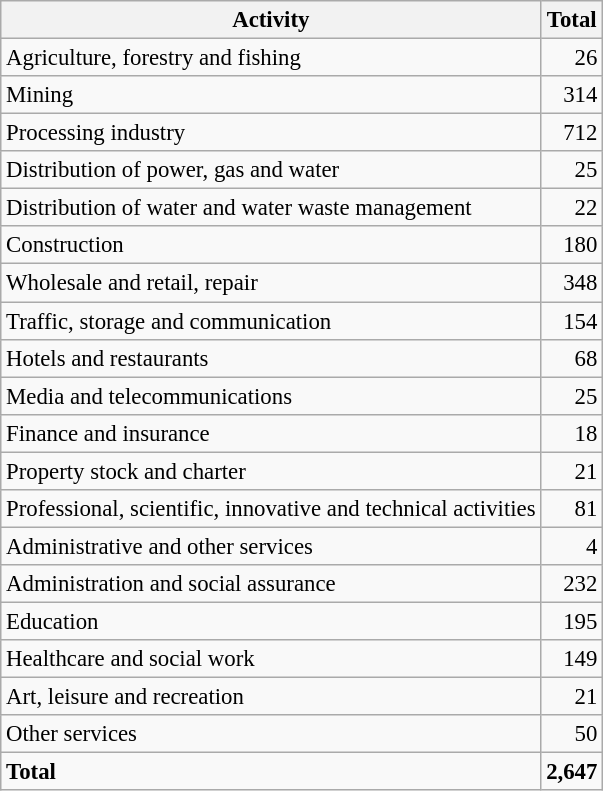<table class="wikitable sortable" style="font-size:95%;">
<tr>
<th>Activity</th>
<th>Total</th>
</tr>
<tr>
<td>Agriculture, forestry and fishing</td>
<td align="right">26</td>
</tr>
<tr>
<td>Mining</td>
<td align="right">314</td>
</tr>
<tr>
<td>Processing industry</td>
<td align="right">712</td>
</tr>
<tr>
<td>Distribution of power, gas and water</td>
<td align="right">25</td>
</tr>
<tr>
<td>Distribution of water and water waste management</td>
<td align="right">22</td>
</tr>
<tr>
<td>Construction</td>
<td align="right">180</td>
</tr>
<tr>
<td>Wholesale and retail, repair</td>
<td align="right">348</td>
</tr>
<tr>
<td>Traffic, storage and communication</td>
<td align="right">154</td>
</tr>
<tr>
<td>Hotels and restaurants</td>
<td align="right">68</td>
</tr>
<tr>
<td>Media and telecommunications</td>
<td align="right">25</td>
</tr>
<tr>
<td>Finance and insurance</td>
<td align="right">18</td>
</tr>
<tr>
<td>Property stock and charter</td>
<td align="right">21</td>
</tr>
<tr>
<td>Professional, scientific, innovative and technical activities</td>
<td align="right">81</td>
</tr>
<tr>
<td>Administrative and other services</td>
<td align="right">4</td>
</tr>
<tr>
<td>Administration and social assurance</td>
<td align="right">232</td>
</tr>
<tr>
<td>Education</td>
<td align="right">195</td>
</tr>
<tr>
<td>Healthcare and social work</td>
<td align="right">149</td>
</tr>
<tr>
<td>Art, leisure and recreation</td>
<td align="right">21</td>
</tr>
<tr>
<td>Other services</td>
<td align="right">50</td>
</tr>
<tr class="sortbottom">
<td><strong>Total</strong></td>
<td align="right"><strong>2,647</strong></td>
</tr>
</table>
